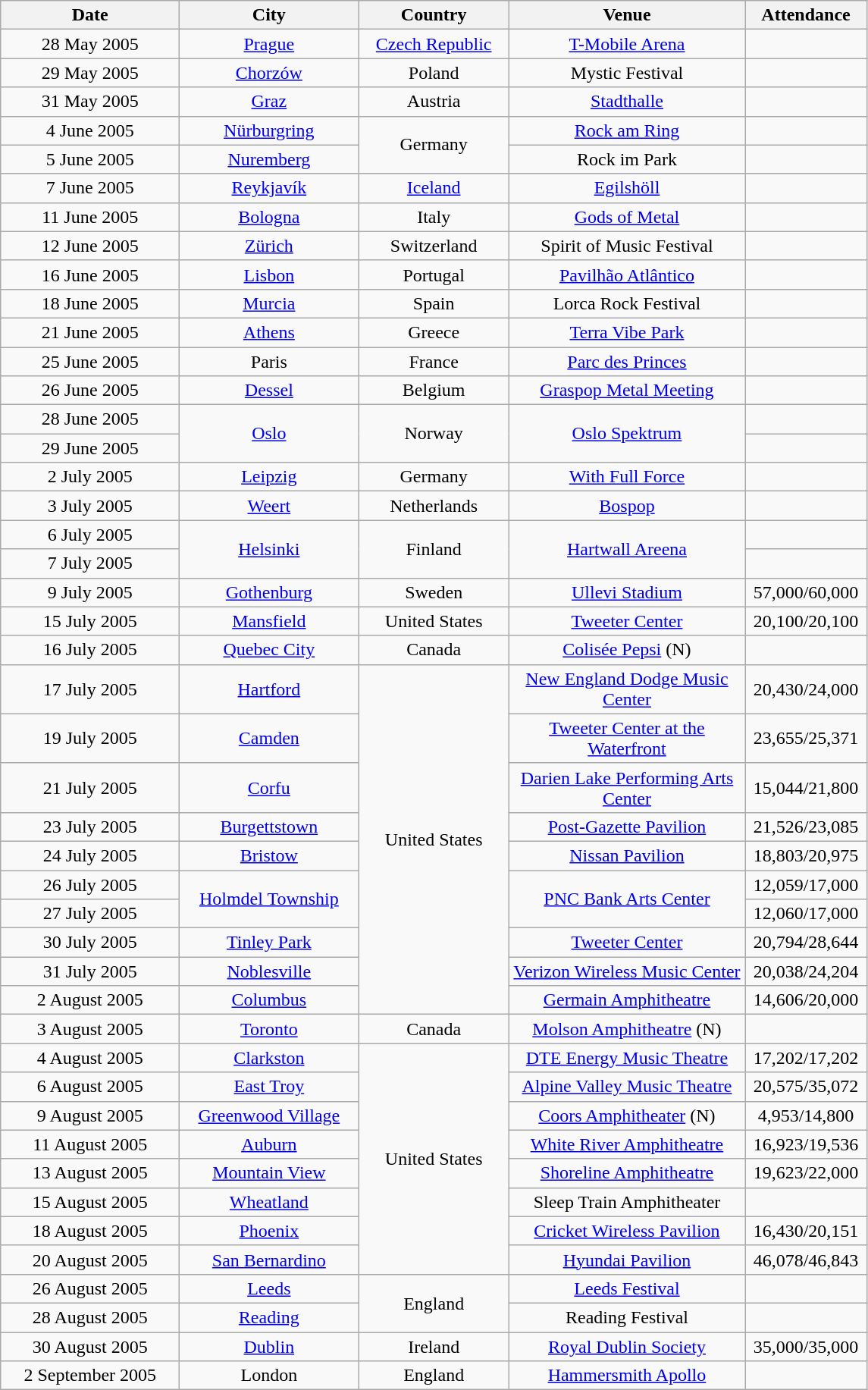<table class="wikitable" style="text-align:center;">
<tr>
<th width="150">Date</th>
<th width="150">City</th>
<th width="125">Country</th>
<th width="200">Venue</th>
<th width="100">Attendance</th>
</tr>
<tr>
<td>28 May 2005</td>
<td><a href='#'>Prague</a></td>
<td><a href='#'>Czech Republic</a></td>
<td><a href='#'>T-Mobile Arena</a></td>
<td></td>
</tr>
<tr>
<td>29 May 2005</td>
<td><a href='#'>Chorzów</a></td>
<td>Poland</td>
<td>Mystic Festival</td>
<td></td>
</tr>
<tr>
<td>31 May 2005</td>
<td><a href='#'>Graz</a></td>
<td>Austria</td>
<td><a href='#'>Stadthalle</a></td>
<td></td>
</tr>
<tr>
<td>4 June 2005</td>
<td><a href='#'>Nürburgring</a></td>
<td rowspan="2">Germany</td>
<td><a href='#'>Rock am Ring</a></td>
<td></td>
</tr>
<tr>
<td>5 June 2005</td>
<td><a href='#'>Nuremberg</a></td>
<td>Rock im Park</td>
<td></td>
</tr>
<tr>
<td>7 June 2005</td>
<td><a href='#'>Reykjavík</a></td>
<td><a href='#'>Iceland</a></td>
<td><a href='#'>Egilshöll</a></td>
<td></td>
</tr>
<tr>
<td>11 June 2005</td>
<td><a href='#'>Bologna</a></td>
<td>Italy</td>
<td><a href='#'>Gods of Metal</a></td>
<td></td>
</tr>
<tr>
<td>12 June 2005</td>
<td><a href='#'>Zürich</a></td>
<td>Switzerland</td>
<td>Spirit of Music Festival</td>
<td></td>
</tr>
<tr>
<td>16 June 2005</td>
<td><a href='#'>Lisbon</a></td>
<td>Portugal</td>
<td><a href='#'>Pavilhão Atlântico</a></td>
<td></td>
</tr>
<tr>
<td>18 June 2005</td>
<td><a href='#'>Murcia</a></td>
<td>Spain</td>
<td>Lorca Rock Festival</td>
<td></td>
</tr>
<tr>
<td>21 June 2005</td>
<td><a href='#'>Athens</a></td>
<td>Greece</td>
<td><a href='#'>Terra Vibe Park</a></td>
<td></td>
</tr>
<tr>
<td>25 June 2005</td>
<td>Paris</td>
<td>France</td>
<td><a href='#'>Parc des Princes</a></td>
<td></td>
</tr>
<tr>
<td>26 June 2005</td>
<td><a href='#'>Dessel</a></td>
<td>Belgium</td>
<td><a href='#'>Graspop Metal Meeting</a></td>
<td></td>
</tr>
<tr>
<td>28 June 2005</td>
<td rowspan="2"><a href='#'>Oslo</a></td>
<td rowspan="2">Norway</td>
<td rowspan="2"><a href='#'>Oslo Spektrum</a></td>
<td></td>
</tr>
<tr>
<td>29 June 2005</td>
<td></td>
</tr>
<tr>
<td align="center">2 July 2005</td>
<td><a href='#'>Leipzig</a></td>
<td>Germany</td>
<td><a href='#'>With Full Force</a></td>
<td></td>
</tr>
<tr>
<td>3 July 2005</td>
<td><a href='#'>Weert</a></td>
<td>Netherlands</td>
<td><a href='#'>Bospop</a></td>
<td></td>
</tr>
<tr>
<td>6 July 2005</td>
<td rowspan="2"><a href='#'>Helsinki</a></td>
<td rowspan="2">Finland</td>
<td rowspan="2"><a href='#'>Hartwall Areena</a></td>
<td></td>
</tr>
<tr>
<td>7 July 2005</td>
<td></td>
</tr>
<tr>
<td>9 July 2005</td>
<td><a href='#'>Gothenburg</a></td>
<td>Sweden</td>
<td><a href='#'>Ullevi Stadium</a></td>
<td>57,000/60,000</td>
</tr>
<tr>
<td>15 July 2005</td>
<td><a href='#'>Mansfield</a></td>
<td>United States</td>
<td><a href='#'>Tweeter Center</a></td>
<td>20,100/20,100</td>
</tr>
<tr>
<td>16 July 2005</td>
<td><a href='#'>Quebec City</a></td>
<td>Canada</td>
<td><a href='#'>Colisée Pepsi</a> (N)</td>
<td></td>
</tr>
<tr>
<td>17 July 2005</td>
<td><a href='#'>Hartford</a></td>
<td rowspan="10">United States</td>
<td><a href='#'>New England Dodge Music Center</a></td>
<td>20,430/24,000</td>
</tr>
<tr>
<td>19 July 2005</td>
<td><a href='#'>Camden</a></td>
<td><a href='#'>Tweeter Center at the Waterfront</a></td>
<td>23,655/25,371</td>
</tr>
<tr>
<td>21 July 2005</td>
<td><a href='#'>Corfu</a></td>
<td><a href='#'>Darien Lake Performing Arts Center</a></td>
<td>15,044/21,800</td>
</tr>
<tr>
<td>23 July 2005</td>
<td><a href='#'>Burgettstown</a></td>
<td><a href='#'>Post-Gazette Pavilion</a></td>
<td>21,526/23,085</td>
</tr>
<tr>
<td>24 July 2005</td>
<td><a href='#'>Bristow</a></td>
<td><a href='#'>Nissan Pavilion</a></td>
<td>18,803/20,975</td>
</tr>
<tr>
<td>26 July 2005</td>
<td rowspan="2"><a href='#'>Holmdel Township</a></td>
<td rowspan="2"><a href='#'>PNC Bank Arts Center</a></td>
<td>12,059/17,000</td>
</tr>
<tr>
<td>27 July 2005</td>
<td>12,060/17,000</td>
</tr>
<tr>
<td>30 July 2005</td>
<td><a href='#'>Tinley Park</a></td>
<td><a href='#'>Tweeter Center</a></td>
<td>20,794/28,644</td>
</tr>
<tr>
<td>31 July 2005</td>
<td><a href='#'>Noblesville</a></td>
<td><a href='#'>Verizon Wireless Music Center</a></td>
<td>20,038/24,204</td>
</tr>
<tr>
<td>2 August 2005</td>
<td><a href='#'>Columbus</a></td>
<td><a href='#'>Germain Amphitheatre</a></td>
<td>14,606/20,000</td>
</tr>
<tr>
<td>3 August 2005</td>
<td><a href='#'>Toronto</a></td>
<td>Canada</td>
<td><a href='#'>Molson Amphitheatre</a> (N)</td>
<td></td>
</tr>
<tr>
<td>4 August 2005</td>
<td><a href='#'>Clarkston</a></td>
<td rowspan="8">United States</td>
<td><a href='#'>DTE Energy Music Theatre</a></td>
<td>17,202/17,202</td>
</tr>
<tr>
<td>6 August 2005</td>
<td><a href='#'>East Troy</a></td>
<td><a href='#'>Alpine Valley Music Theatre</a></td>
<td>20,575/35,072</td>
</tr>
<tr>
<td>9 August 2005</td>
<td><a href='#'>Greenwood Village</a></td>
<td><a href='#'>Coors Amphitheater</a> (N)</td>
<td>4,953/14,800</td>
</tr>
<tr>
<td>11 August 2005</td>
<td><a href='#'>Auburn</a></td>
<td><a href='#'>White River Amphitheatre</a></td>
<td>16,923/19,536</td>
</tr>
<tr>
<td>13 August 2005</td>
<td><a href='#'>Mountain View</a></td>
<td><a href='#'>Shoreline Amphitheatre</a></td>
<td>19,623/22,000</td>
</tr>
<tr>
<td>15 August 2005</td>
<td><a href='#'>Wheatland</a></td>
<td>Sleep Train Amphitheater</td>
<td></td>
</tr>
<tr>
<td>18 August 2005</td>
<td><a href='#'>Phoenix</a></td>
<td><a href='#'>Cricket Wireless Pavilion</a></td>
<td>16,430/20,151</td>
</tr>
<tr>
<td>20 August 2005</td>
<td><a href='#'>San Bernardino</a></td>
<td><a href='#'>Hyundai Pavilion</a></td>
<td>46,078/46,843</td>
</tr>
<tr>
<td>26 August 2005</td>
<td><a href='#'>Leeds</a></td>
<td rowspan="2">England</td>
<td><a href='#'>Leeds Festival</a></td>
<td></td>
</tr>
<tr>
<td>28 August 2005</td>
<td><a href='#'>Reading</a></td>
<td>Reading Festival</td>
<td></td>
</tr>
<tr>
<td>30 August 2005</td>
<td><a href='#'>Dublin</a></td>
<td>Ireland</td>
<td><a href='#'>Royal Dublin Society</a></td>
<td>35,000/35,000</td>
</tr>
<tr>
<td>2 September 2005</td>
<td>London</td>
<td>England</td>
<td><a href='#'>Hammersmith Apollo</a></td>
<td></td>
</tr>
</table>
